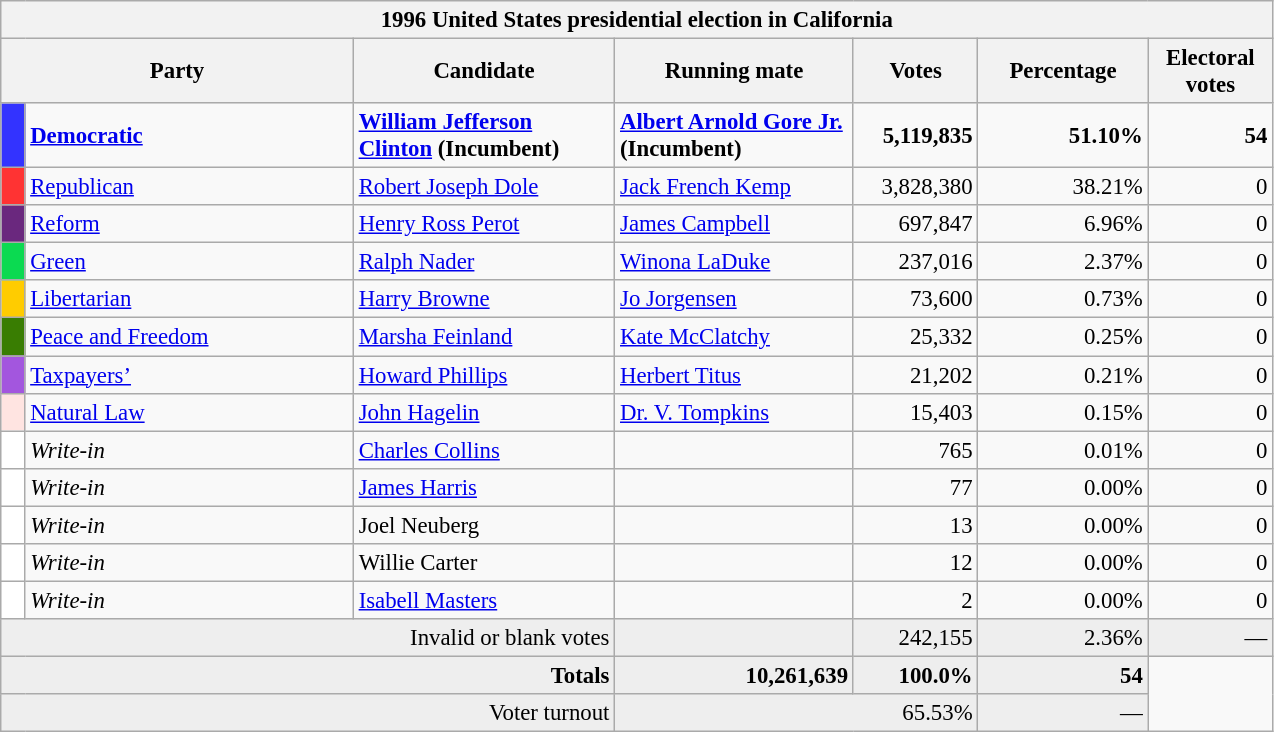<table class="wikitable" style="font-size: 95%;">
<tr>
<th colspan="7">1996 United States presidential election in California</th>
</tr>
<tr>
<th colspan="2" style="width: 15em">Party</th>
<th style="width: 11em">Candidate</th>
<th style="width: 10em">Running mate</th>
<th style="width: 5em">Votes</th>
<th style="width: 7em">Percentage</th>
<th style="width: 5em">Electoral votes</th>
</tr>
<tr>
<th style="background-color:#3333FF; width: 3px"></th>
<td style="width: 130px"><strong><a href='#'>Democratic</a></strong></td>
<td><strong><a href='#'>William Jefferson Clinton</a></strong> <strong>(Incumbent)</strong></td>
<td><strong><a href='#'>Albert Arnold Gore Jr.</a></strong> <strong>(Incumbent)</strong></td>
<td align="right"><strong>5,119,835</strong></td>
<td align="right"><strong>51.10%</strong></td>
<td align="right"><strong>54</strong></td>
</tr>
<tr>
<th style="background-color:#FF3333; width: 3px"></th>
<td style="width: 130px"><a href='#'>Republican</a></td>
<td><a href='#'>Robert Joseph Dole</a></td>
<td><a href='#'>Jack French Kemp</a></td>
<td align="right">3,828,380</td>
<td align="right">38.21%</td>
<td align="right">0</td>
</tr>
<tr>
<th style="background-color:#6A287E; width: 3px"></th>
<td style="width: 130px"><a href='#'>Reform</a></td>
<td><a href='#'>Henry Ross Perot</a></td>
<td><a href='#'>James Campbell</a></td>
<td align="right">697,847</td>
<td align="right">6.96%</td>
<td align="right">0</td>
</tr>
<tr>
<th style="background-color:#0BDA51; width: 3px"></th>
<td style="width: 130px"><a href='#'>Green</a></td>
<td><a href='#'>Ralph Nader</a></td>
<td><a href='#'>Winona LaDuke</a></td>
<td align="right">237,016</td>
<td align="right">2.37%</td>
<td align="right">0</td>
</tr>
<tr>
<th style="background-color:#FFCC00; width: 3px"></th>
<td style="width: 130px"><a href='#'>Libertarian</a></td>
<td><a href='#'>Harry Browne</a></td>
<td><a href='#'>Jo Jorgensen</a></td>
<td align="right">73,600</td>
<td align="right">0.73%</td>
<td align="right">0</td>
</tr>
<tr>
<th style="background-color:#397D02; width: 3px"></th>
<td style="width: 130px"><a href='#'>Peace and Freedom</a></td>
<td><a href='#'>Marsha Feinland</a></td>
<td><a href='#'>Kate McClatchy</a></td>
<td align="right">25,332</td>
<td align="right">0.25%</td>
<td align="right">0</td>
</tr>
<tr>
<th style="background-color:#A356DE; width: 3px"></th>
<td style="width: 130px"><a href='#'>Taxpayers’</a></td>
<td><a href='#'>Howard Phillips</a></td>
<td><a href='#'>Herbert Titus</a></td>
<td align="right">21,202</td>
<td align="right">0.21%</td>
<td align="right">0</td>
</tr>
<tr>
<th style="background-color:#ffe4e1; width: 3px"></th>
<td style="width: 130px"><a href='#'>Natural Law</a></td>
<td><a href='#'>John Hagelin</a></td>
<td><a href='#'>Dr. V. Tompkins</a></td>
<td align="right">15,403</td>
<td align="right">0.15%</td>
<td align="right">0</td>
</tr>
<tr>
<th style="background-color:#FFFFFF; width: 3px"></th>
<td style="width: 130px"><em>Write-in</em></td>
<td><a href='#'>Charles Collins</a></td>
<td></td>
<td align="right">765</td>
<td align="right">0.01%</td>
<td align="right">0</td>
</tr>
<tr>
<th style="background-color:#FFFFFF; width: 3px"></th>
<td style="width: 130px"><em>Write-in</em></td>
<td><a href='#'>James Harris</a></td>
<td></td>
<td align="right">77</td>
<td align="right">0.00%</td>
<td align="right">0</td>
</tr>
<tr>
<th style="background-color:#FFFFFF; width: 3px"></th>
<td style="width: 130px"><em>Write-in</em></td>
<td>Joel Neuberg</td>
<td></td>
<td align="right">13</td>
<td align="right">0.00%</td>
<td align="right">0</td>
</tr>
<tr>
<th style="background-color:#FFFFFF; width: 3px"></th>
<td style="width: 130px"><em>Write-in</em></td>
<td>Willie Carter</td>
<td></td>
<td align="right">12</td>
<td align="right">0.00%</td>
<td align="right">0</td>
</tr>
<tr>
<th style="background-color:#FFFFFF; width: 3px"></th>
<td style="width: 130px"><em>Write-in</em></td>
<td><a href='#'>Isabell Masters</a></td>
<td></td>
<td align="right">2</td>
<td align="right">0.00%</td>
<td align="right">0</td>
</tr>
<tr bgcolor="#EEEEEE">
<td colspan="3" align="right">Invalid or blank votes</td>
<td></td>
<td align="right">242,155</td>
<td align="right">2.36%</td>
<td align="right">—</td>
</tr>
<tr bgcolor="#EEEEEE">
<td colspan="3" align="right"><strong>Totals</strong></td>
<td align="right"><strong>10,261,639</strong></td>
<td align="right"><strong>100.0%</strong></td>
<td align="right"><strong>54</strong></td>
</tr>
<tr bgcolor="#EEEEEE">
<td colspan="3" align="right">Voter turnout</td>
<td colspan="2" align="right">65.53%</td>
<td align="right">—</td>
</tr>
</table>
